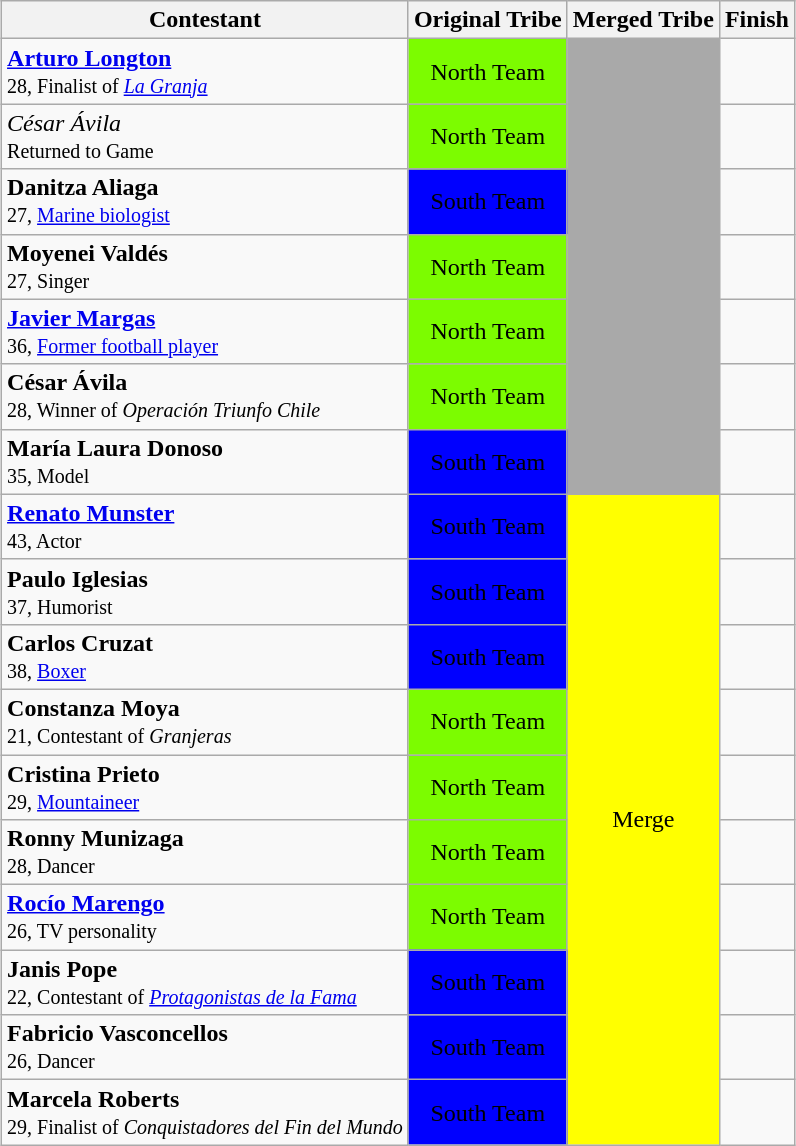<table class="wikitable sortable" style="margin:auto; text-align:center">
<tr>
<th>Contestant</th>
<th>Original Tribe</th>
<th>Merged Tribe</th>
<th>Finish</th>
</tr>
<tr>
<td align="left"><strong><a href='#'>Arturo Longton</a></strong><br><small>28, Finalist of <em><a href='#'>La Granja</a></em></small></td>
<td bgcolor="#7CFC00">North Team</td>
<td rowspan="7" bgcolor="darkgray"></td>
<td></td>
</tr>
<tr>
<td align="left"><em>César Ávila</em><br><small>Returned to Game</small></td>
<td style="background:#7CFC00">North Team</td>
<td></td>
</tr>
<tr>
<td align="left"><strong>Danitza Aliaga</strong><br><small>27, <a href='#'>Marine biologist</a></small></td>
<td style="background:blue"><span>South Team</span></td>
<td></td>
</tr>
<tr>
<td align="left"><strong>Moyenei Valdés</strong><br><small>27, Singer</small></td>
<td bgcolor="#7cfc00">North Team</td>
<td></td>
</tr>
<tr>
<td align="left"><strong><a href='#'>Javier Margas</a></strong><br><small>36, <a href='#'>Former football player</a></small></td>
<td style="background:#7CFC00">North Team</td>
<td></td>
</tr>
<tr>
<td align="left"><strong>César Ávila</strong><br><small>28, Winner of <em>Operación Triunfo Chile</em></small></td>
<td style="background:#7CFC00">North Team</td>
<td></td>
</tr>
<tr>
<td align="left"><strong>María Laura Donoso</strong><br><small>35, Model</small></td>
<td style="background:blue"><span>South Team</span></td>
<td></td>
</tr>
<tr>
<td align="left"><strong><a href='#'>Renato Munster</a></strong><br><small>43, Actor</small></td>
<td style="background:blue"><span>South Team</span></td>
<td rowspan ="10" bgcolor="yellow">Merge</td>
<td></td>
</tr>
<tr>
<td align="left"><strong>Paulo Iglesias</strong><br><small>37, Humorist</small></td>
<td style="background:blue"><span>South Team</span></td>
<td></td>
</tr>
<tr>
<td align="left"><strong>Carlos Cruzat</strong><br><small>38, <a href='#'>Boxer</a></small></td>
<td style="background:blue"><span>South Team</span></td>
<td></td>
</tr>
<tr>
<td align="left"><strong>Constanza Moya</strong><br><small>21, Contestant of <em>Granjeras</em></small></td>
<td style="background:#7CFC00">North Team</td>
<td></td>
</tr>
<tr>
<td align="left"><strong>Cristina Prieto</strong><br><small>29, <a href='#'>Mountaineer</a></small></td>
<td style="background:#7CFC00">North Team</td>
<td></td>
</tr>
<tr>
<td align="left"><strong>Ronny Munizaga</strong><br><small>28, Dancer</small></td>
<td style="background:#7CFC00">North Team</td>
<td></td>
</tr>
<tr>
<td align="left"><strong><a href='#'>Rocío Marengo</a></strong><br><small>26, TV personality</small></td>
<td style="background:#7CFC00">North Team</td>
<td></td>
</tr>
<tr>
<td align="left"><strong>Janis Pope</strong><br><small>22, Contestant of <em><a href='#'>Protagonistas de la Fama</a></em></small></td>
<td style="background:blue"><span>South Team</span></td>
<td></td>
</tr>
<tr>
<td align="left"><strong>Fabricio Vasconcellos</strong><br><small>26, Dancer</small></td>
<td style="background:blue"><span>South Team</span></td>
<td></td>
</tr>
<tr>
<td align="left"><strong>Marcela Roberts</strong><br><small>29, Finalist of <em>Conquistadores del Fin del Mundo</em></small></td>
<td style="background:blue"><span>South Team</span></td>
<td></td>
</tr>
</table>
